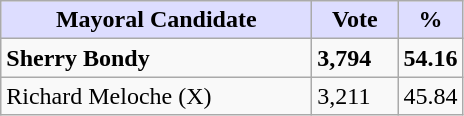<table class="wikitable">
<tr>
<th style="background:#ddf; width:200px;">Mayoral Candidate</th>
<th style="background:#ddf; width:50px;">Vote</th>
<th style="background:#ddf; width:30px;">%</th>
</tr>
<tr>
<td><strong>Sherry Bondy</strong></td>
<td><strong>3,794</strong></td>
<td><strong>54.16</strong></td>
</tr>
<tr>
<td>Richard Meloche (X)</td>
<td>3,211</td>
<td>45.84</td>
</tr>
</table>
